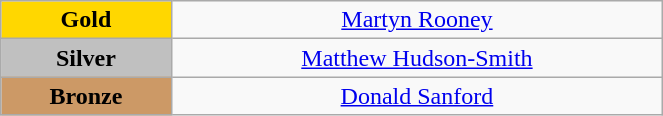<table class="wikitable" style=" text-align:center; " width="35%">
<tr>
<td bgcolor="gold"><strong>Gold</strong></td>
<td><a href='#'>Martyn Rooney</a><br>  <small><em></em></small></td>
</tr>
<tr>
<td bgcolor="silver"><strong>Silver</strong></td>
<td><a href='#'>Matthew Hudson-Smith</a><br>  <small><em></em></small></td>
</tr>
<tr>
<td bgcolor="CC9966"><strong>Bronze</strong></td>
<td><a href='#'>Donald Sanford</a><br>  <small><em></em></small></td>
</tr>
</table>
